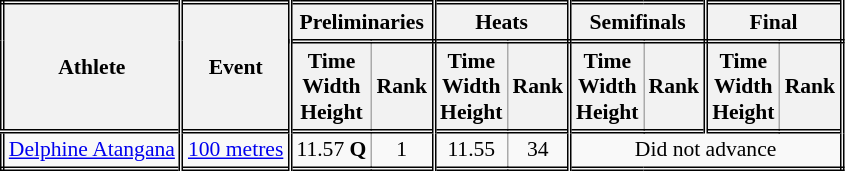<table class=wikitable style="font-size:90%; border: double;">
<tr>
<th rowspan="2" style="border-right:double">Athlete</th>
<th rowspan="2" style="border-right:double">Event</th>
<th colspan="2" style="border-right:double; border-bottom:double;">Preliminaries</th>
<th colspan="2" style="border-right:double; border-bottom:double;">Heats</th>
<th colspan="2" style="border-right:double; border-bottom:double;">Semifinals</th>
<th colspan="2" style="border-right:double; border-bottom:double;">Final</th>
</tr>
<tr>
<th>Time<br>Width<br>Height</th>
<th style="border-right:double">Rank</th>
<th>Time<br>Width<br>Height</th>
<th style="border-right:double">Rank</th>
<th>Time<br>Width<br>Height</th>
<th style="border-right:double">Rank</th>
<th>Time<br>Width<br>Height</th>
<th style="border-right:double">Rank</th>
</tr>
<tr style="border-top: double;">
<td style="border-right:double"><a href='#'>Delphine Atangana</a></td>
<td style="border-right:double"><a href='#'>100 metres</a></td>
<td align=center>11.57 <strong>Q</strong></td>
<td align=center style="border-right:double">1</td>
<td align=center>11.55</td>
<td align=center style="border-right:double">34</td>
<td colspan="4" align=center>Did not advance</td>
</tr>
</table>
